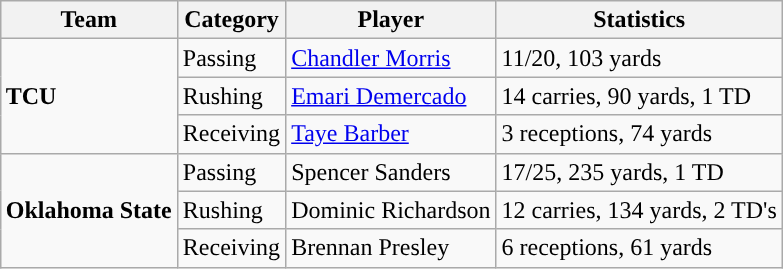<table class="wikitable" style="float: right;">
<tr>
<th>Team</th>
<th>Category</th>
<th>Player</th>
<th>Statistics</th>
</tr>
<tr>
<td rowspan=3><strong>TCU</strong></td>
<td>Passing</td>
<td><a href='#'>Chandler Morris</a></td>
<td>11/20, 103 yards</td>
</tr>
<tr>
<td>Rushing</td>
<td><a href='#'>Emari Demercado</a></td>
<td>14 carries, 90 yards, 1 TD</td>
</tr>
<tr>
<td>Receiving</td>
<td><a href='#'>Taye Barber</a></td>
<td>3 receptions, 74 yards</td>
</tr>
<tr>
<td rowspan=3><strong>Oklahoma State</strong></td>
<td>Passing</td>
<td>Spencer Sanders</td>
<td>17/25, 235 yards, 1 TD</td>
</tr>
<tr>
<td>Rushing</td>
<td>Dominic Richardson</td>
<td>12 carries, 134 yards, 2 TD's</td>
</tr>
<tr>
<td>Receiving</td>
<td>Brennan Presley</td>
<td>6 receptions, 61 yards</td>
</tr>
</table>
